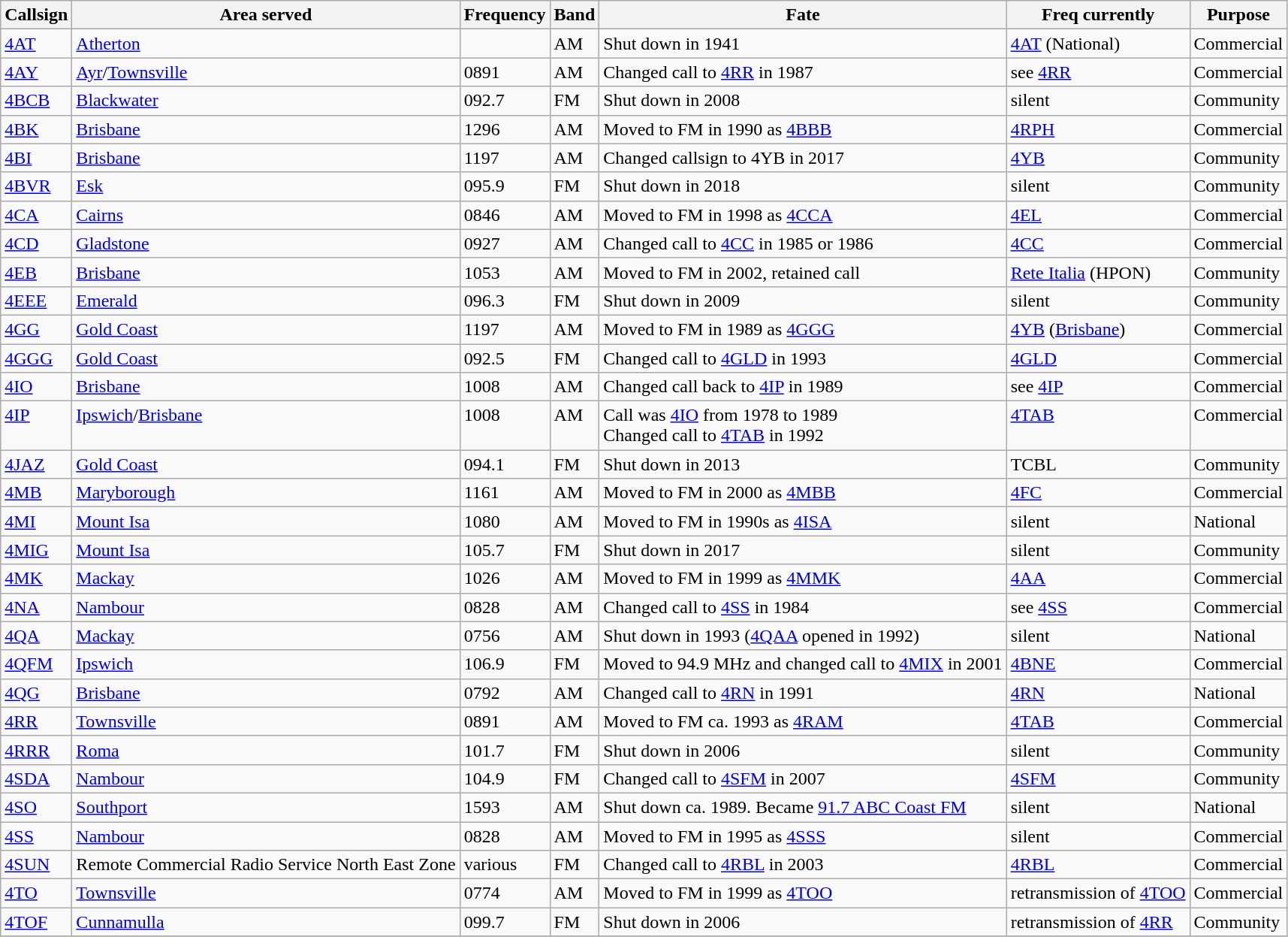<table class="wikitable sortable" style="margin: 1em 1em 1em 0; background: #f9f9f9; border: 1px #aaa solid; border-collapse: collapse">
<tr>
<th>Callsign</th>
<th>Area served</th>
<th>Frequency</th>
<th>Band</th>
<th>Fate</th>
<th>Freq currently</th>
<th>Purpose</th>
</tr>
<tr style="vertical-align: top; text-align: left;">
<td><a href='#'>4AT</a></td>
<td><a href='#'>Atherton</a></td>
<td></td>
<td>AM</td>
<td>Shut down in 1941</td>
<td><a href='#'>4AT</a> (National)</td>
<td>Commercial</td>
</tr>
<tr style="vertical-align: top; text-align: left;">
<td><a href='#'>4AY</a></td>
<td><a href='#'>Ayr</a>/<a href='#'>Townsville</a></td>
<td><span>0</span>891</td>
<td>AM</td>
<td>Changed call to <a href='#'>4RR</a> in 1987 </td>
<td>see <a href='#'>4RR</a></td>
<td>Commercial</td>
</tr>
<tr style="vertical-align: top; text-align: left;">
<td><a href='#'>4BCB</a></td>
<td><a href='#'>Blackwater</a></td>
<td><span>0</span>92.7</td>
<td>FM</td>
<td>Shut down in 2008</td>
<td>silent</td>
<td>Community</td>
</tr>
<tr style="vertical-align: top; text-align: left;">
<td><a href='#'>4BK</a></td>
<td><a href='#'>Brisbane</a></td>
<td>1296</td>
<td>AM</td>
<td>Moved to FM in 1990 as <a href='#'>4BBB</a></td>
<td><a href='#'>4RPH</a></td>
<td>Commercial</td>
</tr>
<tr style="vertical-align: top; text-align: left;">
<td><a href='#'>4BI</a></td>
<td><a href='#'>Brisbane</a></td>
<td>1197</td>
<td>AM</td>
<td>Changed callsign to 4YB in 2017</td>
<td><a href='#'>4YB</a></td>
<td>Community</td>
</tr>
<tr style="vertical-align: top; text-align: left;">
<td><a href='#'>4BVR</a></td>
<td><a href='#'>Esk</a></td>
<td><span>0</span>95.9</td>
<td>FM</td>
<td>Shut down in 2018</td>
<td>silent</td>
<td>Community</td>
</tr>
<tr style="vertical-align: top; text-align: left;">
<td><a href='#'>4CA</a></td>
<td><a href='#'>Cairns</a></td>
<td><span>0</span>846</td>
<td>AM</td>
<td>Moved to FM in 1998 as <a href='#'>4CCA</a></td>
<td><a href='#'>4EL</a></td>
<td>Commercial</td>
</tr>
<tr style="vertical-align: top; text-align: left;">
<td><a href='#'>4CD</a></td>
<td><a href='#'>Gladstone</a></td>
<td><span>0</span>927</td>
<td>AM</td>
<td>Changed call to <a href='#'>4CC</a> in 1985 or 1986</td>
<td><a href='#'>4CC</a></td>
<td>Commercial</td>
</tr>
<tr style="vertical-align: top; text-align: left;">
<td><a href='#'>4EB</a></td>
<td><a href='#'>Brisbane</a></td>
<td>1053</td>
<td>AM</td>
<td>Moved to FM in 2002, retained call</td>
<td><a href='#'>Rete Italia</a> (HPON)</td>
<td>Community</td>
</tr>
<tr style="vertical-align: top; text-align: left;">
<td><a href='#'>4EEE</a></td>
<td><a href='#'>Emerald</a></td>
<td><span>0</span>96.3</td>
<td>FM</td>
<td>Shut down in 2009</td>
<td>silent</td>
<td>Community</td>
</tr>
<tr style="vertical-align: top; text-align: left;">
<td><a href='#'>4GG</a></td>
<td><a href='#'>Gold Coast</a></td>
<td>1197</td>
<td>AM</td>
<td>Moved to FM in 1989 as <a href='#'>4GGG</a></td>
<td><a href='#'>4YB</a> (<a href='#'>Brisbane</a>)</td>
<td>Commercial</td>
</tr>
<tr style="vertical-align: top; text-align: left;">
<td><a href='#'>4GGG</a></td>
<td><a href='#'>Gold Coast</a></td>
<td><span>0</span>92.5</td>
<td>FM</td>
<td>Changed call to <a href='#'>4GLD</a> in 1993</td>
<td><a href='#'>4GLD</a></td>
<td>Commercial</td>
</tr>
<tr style="vertical-align: top; text-align: left;">
<td><a href='#'>4IO</a></td>
<td><a href='#'>Brisbane</a></td>
<td>1008</td>
<td>AM</td>
<td>Changed call back to <a href='#'>4IP</a> in 1989</td>
<td>see <a href='#'>4IP</a></td>
<td>Commercial</td>
</tr>
<tr style="vertical-align: top; text-align: left;">
<td><a href='#'>4IP</a></td>
<td><a href='#'>Ipswich</a>/<a href='#'>Brisbane</a></td>
<td>1008</td>
<td>AM</td>
<td>Call was <a href='#'>4IO</a> from 1978 to 1989<br>Changed call to <a href='#'>4TAB</a> in 1992</td>
<td><a href='#'>4TAB</a></td>
<td>Commercial</td>
</tr>
<tr style="vertical-align: top; text-align: left;">
<td><a href='#'>4JAZ</a></td>
<td><a href='#'>Gold Coast</a></td>
<td><span>0</span>94.1</td>
<td>FM</td>
<td>Shut down in 2013</td>
<td>TCBL</td>
<td>Community</td>
</tr>
<tr style="vertical-align: top; text-align: left;">
<td><a href='#'>4MB</a></td>
<td><a href='#'>Maryborough</a></td>
<td>1161</td>
<td>AM</td>
<td>Moved to FM in 2000 as <a href='#'>4MBB</a></td>
<td><a href='#'>4FC</a></td>
<td>Commercial</td>
</tr>
<tr style="vertical-align: top; text-align: left;">
<td><a href='#'>4MI</a></td>
<td><a href='#'>Mount Isa</a></td>
<td>1080</td>
<td>AM</td>
<td>Moved to FM in 1990s as <a href='#'>4ISA</a></td>
<td>silent</td>
<td>National</td>
</tr>
<tr style="vertical-align: top; text-align: left;">
<td><a href='#'>4MIG</a></td>
<td><a href='#'>Mount Isa</a></td>
<td>105.7</td>
<td>FM</td>
<td>Shut down in 2017</td>
<td>silent</td>
<td>Community</td>
</tr>
<tr style="vertical-align: top; text-align: left;">
<td><a href='#'>4MK</a></td>
<td><a href='#'>Mackay</a></td>
<td>1026</td>
<td>AM</td>
<td>Moved to FM in 1999 as <a href='#'>4MMK</a></td>
<td><a href='#'>4AA</a></td>
<td>Commercial</td>
</tr>
<tr style="vertical-align: top; text-align: left;">
<td><a href='#'>4NA</a></td>
<td><a href='#'>Nambour</a></td>
<td><span>0</span>828</td>
<td>AM</td>
<td>Changed call to <a href='#'>4SS</a> in 1984</td>
<td>see <a href='#'>4SS</a></td>
<td>Commercial</td>
</tr>
<tr style="vertical-align: top; text-align: left;">
<td><a href='#'>4QA</a></td>
<td><a href='#'>Mackay</a></td>
<td><span>0</span>756</td>
<td>AM</td>
<td>Shut down in 1993 (<a href='#'>4QAA</a> opened in 1992)</td>
<td>silent</td>
<td>National</td>
</tr>
<tr style="vertical-align: top; text-align: left;">
<td><a href='#'>4QFM</a></td>
<td><a href='#'>Ipswich</a></td>
<td>106.9</td>
<td>FM</td>
<td>Moved to 94.9 MHz and changed call to <a href='#'>4MIX</a> in 2001</td>
<td><a href='#'>4BNE</a></td>
<td>Commercial</td>
</tr>
<tr style="vertical-align: top; text-align: left;">
<td><a href='#'>4QG</a></td>
<td><a href='#'>Brisbane</a></td>
<td><span>0</span>792</td>
<td>AM</td>
<td>Changed call to <a href='#'>4RN</a> in 1991</td>
<td><a href='#'>4RN</a></td>
<td>National</td>
</tr>
<tr style="vertical-align: top; text-align: left;">
<td><a href='#'>4RR</a></td>
<td><a href='#'>Townsville</a></td>
<td><span>0</span>891</td>
<td>AM</td>
<td>Moved to FM ca. 1993 as <a href='#'>4RAM</a></td>
<td><a href='#'>4TAB</a></td>
<td>Commercial</td>
</tr>
<tr style="vertical-align: top; text-align: left;">
<td><a href='#'>4RRR</a></td>
<td><a href='#'>Roma</a></td>
<td>101.7</td>
<td>FM</td>
<td>Shut down in 2006</td>
<td>silent</td>
<td>Community</td>
</tr>
<tr style="vertical-align: top; text-align: left;">
<td><a href='#'>4SDA</a></td>
<td><a href='#'>Nambour</a></td>
<td>104.9</td>
<td>FM</td>
<td>Changed call to <a href='#'>4SFM</a> in 2007</td>
<td><a href='#'>4SFM</a></td>
<td>Community</td>
</tr>
<tr style="vertical-align: top; text-align: left;">
<td><a href='#'>4SO</a></td>
<td><a href='#'>Southport</a></td>
<td>1593</td>
<td>AM</td>
<td>Shut down ca. 1989. Became <a href='#'>91.7 ABC Coast FM</a></td>
<td>silent</td>
<td>National</td>
</tr>
<tr style="vertical-align: top; text-align: left;">
<td><a href='#'>4SS</a></td>
<td><a href='#'>Nambour</a></td>
<td><span>0</span>828</td>
<td>AM</td>
<td>Moved to FM in 1995 as <a href='#'>4SSS</a> </td>
<td>silent</td>
<td>Commercial</td>
</tr>
<tr style="vertical-align: top; text-align: left;">
<td><a href='#'>4SUN</a></td>
<td>Remote Commercial Radio Service North East Zone</td>
<td>various</td>
<td>FM</td>
<td>Changed call to <a href='#'>4RBL</a> in 2003</td>
<td><a href='#'>4RBL</a></td>
<td>Commercial</td>
</tr>
<tr style="vertical-align: top; text-align: left;">
<td><a href='#'>4TO</a></td>
<td><a href='#'>Townsville</a></td>
<td><span>0</span>774</td>
<td>AM</td>
<td>Moved to FM in 1999 as <a href='#'>4TOO</a></td>
<td>retransmission of <a href='#'>4TOO</a></td>
<td>Commercial</td>
</tr>
<tr style="vertical-align: top; text-align: left;">
<td><a href='#'>4TOF</a></td>
<td><a href='#'>Cunnamulla</a></td>
<td><span>0</span>99.7</td>
<td>FM</td>
<td>Shut down in 2006</td>
<td>retransmission of <a href='#'>4RR</a></td>
<td>Community</td>
</tr>
<tr style="vertical-align: top; text-align: left;">
</tr>
</table>
